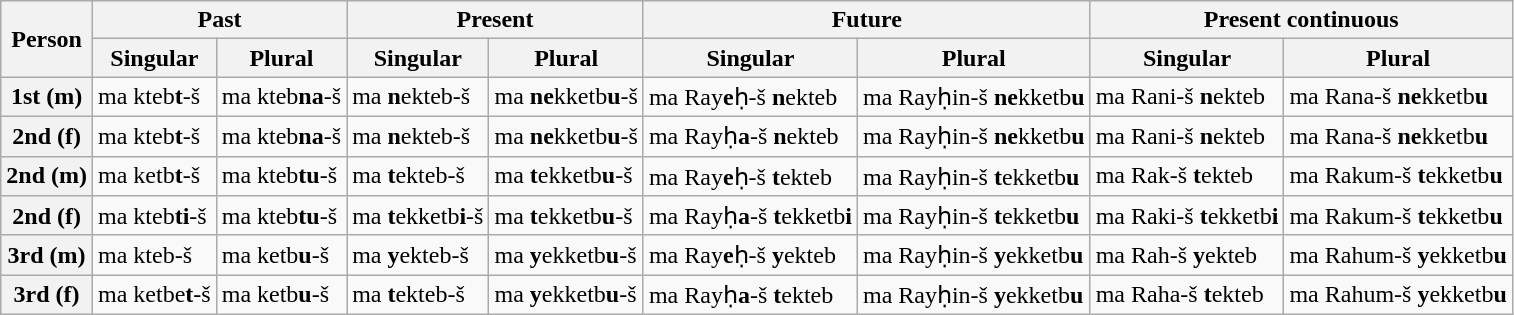<table class="wikitable">
<tr>
<th rowspan=2>Person</th>
<th colspan=2>Past</th>
<th colspan=2>Present</th>
<th colspan=2>Future</th>
<th colspan=2>Present continuous</th>
</tr>
<tr>
<th>Singular</th>
<th>Plural</th>
<th>Singular</th>
<th>Plural</th>
<th>Singular</th>
<th>Plural</th>
<th>Singular</th>
<th>Plural</th>
</tr>
<tr>
<th>1st (m)</th>
<td>ma kteb<strong>t</strong>-š</td>
<td>ma kteb<strong>na</strong>-š</td>
<td>ma <strong>n</strong>ekteb-š</td>
<td>ma <strong>ne</strong>kketb<strong>u</strong>-š</td>
<td>ma Ray<strong>e</strong>ḥ-š <strong>n</strong>ekteb</td>
<td>ma Rayḥin-š <strong>ne</strong>kketb<strong>u</strong></td>
<td>ma Rani-š <strong>n</strong>ekteb</td>
<td>ma Rana-š <strong>ne</strong>kketb<strong>u</strong></td>
</tr>
<tr>
<th>2nd (f)</th>
<td>ma kteb<strong>t</strong>-š</td>
<td>ma kteb<strong>na</strong>-š</td>
<td>ma <strong>n</strong>ekteb-š</td>
<td>ma <strong>ne</strong>kketb<strong>u</strong>-š</td>
<td>ma Rayḥ<strong>a</strong>-š <strong>n</strong>ekteb</td>
<td>ma Rayḥin-š <strong>ne</strong>kketb<strong>u</strong></td>
<td>ma Rani-š <strong>n</strong>ekteb</td>
<td>ma Rana-š <strong>ne</strong>kketb<strong>u</strong></td>
</tr>
<tr>
<th>2nd (m)</th>
<td>ma ketb<strong>t</strong>-š</td>
<td>ma kteb<strong>tu</strong>-š</td>
<td>ma <strong>t</strong>ekteb-š</td>
<td>ma <strong>t</strong>ekketb<strong>u</strong>-š</td>
<td>ma Ray<strong>e</strong>ḥ-š <strong>t</strong>ekteb</td>
<td>ma Rayḥin-š <strong>t</strong>ekketb<strong>u</strong></td>
<td>ma Rak-š <strong>t</strong>ekteb</td>
<td>ma Rakum-š <strong>t</strong>ekketb<strong>u</strong></td>
</tr>
<tr>
<th>2nd (f)</th>
<td>ma kteb<strong>ti</strong>-š</td>
<td>ma kteb<strong>tu</strong>-š</td>
<td>ma <strong>t</strong>ekketb<strong>i</strong>-š</td>
<td>ma <strong>t</strong>ekketb<strong>u</strong>-š</td>
<td>ma Rayḥ<strong>a</strong>-š <strong>t</strong>ekketb<strong>i</strong></td>
<td>ma Rayḥin-š <strong>t</strong>ekketb<strong>u</strong></td>
<td>ma Raki-š <strong>t</strong>ekketb<strong>i</strong></td>
<td>ma Rakum-š <strong>t</strong>ekketb<strong>u</strong></td>
</tr>
<tr>
<th>3rd (m)</th>
<td>ma kteb-š</td>
<td>ma ketb<strong>u</strong>-š</td>
<td>ma <strong>y</strong>ekteb-š</td>
<td>ma <strong>y</strong>ekketb<strong>u</strong>-š</td>
<td>ma Ray<strong>e</strong>ḥ-š <strong>y</strong>ekteb</td>
<td>ma Rayḥin-š <strong>y</strong>ekketb<strong>u</strong></td>
<td>ma Rah-š <strong>y</strong>ekteb</td>
<td>ma Rahum-š <strong>y</strong>ekketb<strong>u</strong></td>
</tr>
<tr>
<th>3rd (f)</th>
<td>ma ketbe<strong>t</strong>-š</td>
<td>ma ketb<strong>u</strong>-š</td>
<td>ma <strong>t</strong>ekteb-š</td>
<td>ma <strong>y</strong>ekketb<strong>u</strong>-š</td>
<td>ma Rayḥ<strong>a</strong>-š <strong>t</strong>ekteb</td>
<td>ma Rayḥin-š <strong>y</strong>ekketb<strong>u</strong></td>
<td>ma Raha-š <strong>t</strong>ekteb</td>
<td>ma Rahum-š <strong>y</strong>ekketb<strong>u</strong></td>
</tr>
</table>
